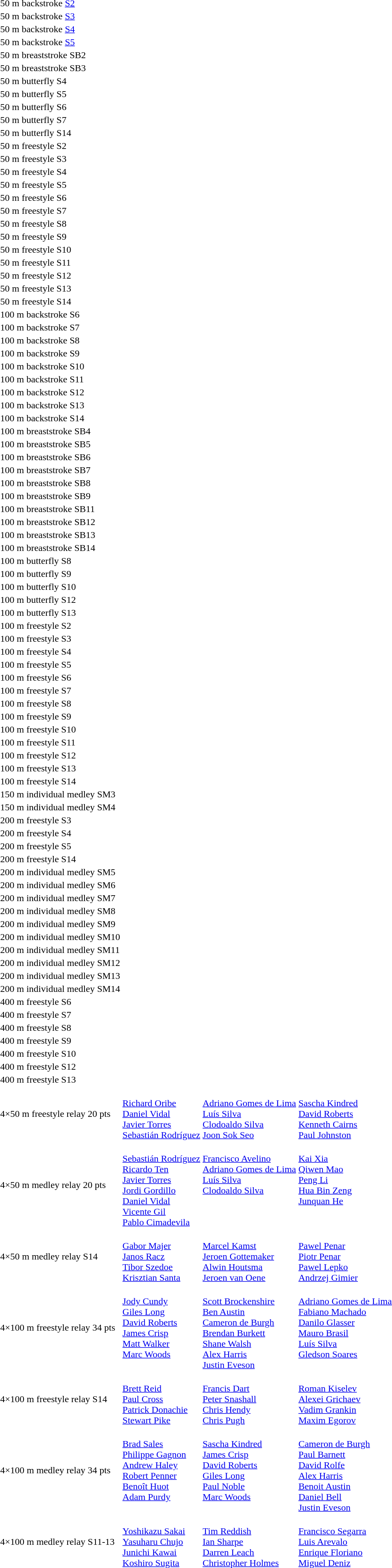<table>
<tr>
<td>50 m backstroke <a href='#'>S2</a><br></td>
<td></td>
<td></td>
<td></td>
</tr>
<tr>
<td>50 m backstroke <a href='#'>S3</a><br></td>
<td></td>
<td></td>
<td></td>
</tr>
<tr>
<td>50 m backstroke <a href='#'>S4</a><br></td>
<td></td>
<td></td>
<td></td>
</tr>
<tr>
<td>50 m backstroke <a href='#'>S5</a><br></td>
<td></td>
<td></td>
<td></td>
</tr>
<tr>
<td>50 m breaststroke SB2<br></td>
<td></td>
<td></td>
<td></td>
</tr>
<tr>
<td>50 m breaststroke SB3<br></td>
<td></td>
<td></td>
<td></td>
</tr>
<tr>
<td>50 m butterfly S4<br></td>
<td></td>
<td></td>
<td></td>
</tr>
<tr>
<td>50 m butterfly S5<br></td>
<td></td>
<td></td>
<td></td>
</tr>
<tr>
<td>50 m butterfly S6<br></td>
<td></td>
<td></td>
<td></td>
</tr>
<tr>
<td>50 m butterfly S7<br></td>
<td></td>
<td></td>
<td></td>
</tr>
<tr>
<td>50 m butterfly S14<br></td>
<td></td>
<td></td>
<td></td>
</tr>
<tr>
<td>50 m freestyle S2<br></td>
<td></td>
<td></td>
<td></td>
</tr>
<tr>
<td>50 m freestyle S3<br></td>
<td></td>
<td></td>
<td></td>
</tr>
<tr>
<td>50 m freestyle S4<br></td>
<td></td>
<td></td>
<td></td>
</tr>
<tr>
<td>50 m freestyle S5<br></td>
<td></td>
<td></td>
<td></td>
</tr>
<tr>
<td>50 m freestyle S6<br></td>
<td></td>
<td></td>
<td></td>
</tr>
<tr>
<td>50 m freestyle S7<br></td>
<td></td>
<td></td>
<td></td>
</tr>
<tr>
<td>50 m freestyle S8<br></td>
<td></td>
<td></td>
<td></td>
</tr>
<tr>
<td>50 m freestyle S9<br></td>
<td></td>
<td></td>
<td></td>
</tr>
<tr>
<td>50 m freestyle S10<br></td>
<td></td>
<td></td>
<td></td>
</tr>
<tr>
<td>50 m freestyle S11<br></td>
<td></td>
<td></td>
<td></td>
</tr>
<tr>
<td>50 m freestyle S12<br></td>
<td></td>
<td></td>
<td></td>
</tr>
<tr>
<td>50 m freestyle S13<br></td>
<td></td>
<td></td>
<td></td>
</tr>
<tr>
<td>50 m freestyle S14<br></td>
<td></td>
<td></td>
<td></td>
</tr>
<tr>
<td>100 m backstroke S6<br></td>
<td></td>
<td></td>
<td></td>
</tr>
<tr>
<td>100 m backstroke S7<br></td>
<td></td>
<td></td>
<td></td>
</tr>
<tr>
<td>100 m backstroke S8<br></td>
<td></td>
<td></td>
<td></td>
</tr>
<tr>
<td>100 m backstroke S9<br></td>
<td></td>
<td></td>
<td></td>
</tr>
<tr>
<td>100 m backstroke S10<br></td>
<td></td>
<td></td>
<td></td>
</tr>
<tr>
<td>100 m backstroke S11<br></td>
<td></td>
<td></td>
<td></td>
</tr>
<tr>
<td>100 m backstroke S12<br></td>
<td></td>
<td></td>
<td></td>
</tr>
<tr>
<td>100 m backstroke S13<br></td>
<td></td>
<td></td>
<td></td>
</tr>
<tr>
<td>100 m backstroke S14<br></td>
<td></td>
<td></td>
<td></td>
</tr>
<tr>
<td>100 m breaststroke SB4<br></td>
<td></td>
<td></td>
<td></td>
</tr>
<tr>
<td>100 m breaststroke SB5<br></td>
<td></td>
<td></td>
<td></td>
</tr>
<tr>
<td>100 m breaststroke SB6<br></td>
<td></td>
<td></td>
<td></td>
</tr>
<tr>
<td>100 m breaststroke SB7<br></td>
<td></td>
<td></td>
<td></td>
</tr>
<tr>
<td>100 m breaststroke SB8<br></td>
<td></td>
<td></td>
<td></td>
</tr>
<tr>
<td>100 m breaststroke SB9<br></td>
<td></td>
<td></td>
<td></td>
</tr>
<tr>
<td>100 m breaststroke SB11<br></td>
<td></td>
<td></td>
<td></td>
</tr>
<tr>
<td>100 m breaststroke SB12<br></td>
<td></td>
<td></td>
<td></td>
</tr>
<tr>
<td>100 m breaststroke SB13<br></td>
<td></td>
<td></td>
<td></td>
</tr>
<tr>
<td>100 m breaststroke SB14<br></td>
<td></td>
<td></td>
<td></td>
</tr>
<tr>
<td>100 m butterfly S8<br></td>
<td></td>
<td></td>
<td></td>
</tr>
<tr>
<td>100 m butterfly S9<br></td>
<td></td>
<td></td>
<td></td>
</tr>
<tr>
<td>100 m butterfly S10<br></td>
<td></td>
<td></td>
<td></td>
</tr>
<tr>
<td>100 m butterfly S12<br></td>
<td></td>
<td></td>
<td></td>
</tr>
<tr>
<td>100 m butterfly S13<br></td>
<td></td>
<td></td>
<td></td>
</tr>
<tr>
<td>100 m freestyle S2<br></td>
<td></td>
<td></td>
<td></td>
</tr>
<tr>
<td>100 m freestyle S3<br></td>
<td></td>
<td></td>
<td></td>
</tr>
<tr>
<td>100 m freestyle S4<br></td>
<td></td>
<td></td>
<td></td>
</tr>
<tr>
<td>100 m freestyle S5<br></td>
<td></td>
<td></td>
<td></td>
</tr>
<tr>
<td>100 m freestyle S6<br></td>
<td></td>
<td></td>
<td></td>
</tr>
<tr>
<td>100 m freestyle S7<br></td>
<td></td>
<td></td>
<td></td>
</tr>
<tr>
<td>100 m freestyle S8<br></td>
<td></td>
<td></td>
<td></td>
</tr>
<tr>
<td>100 m freestyle S9<br></td>
<td></td>
<td></td>
<td></td>
</tr>
<tr>
<td>100 m freestyle S10<br></td>
<td></td>
<td></td>
<td></td>
</tr>
<tr>
<td>100 m freestyle S11<br></td>
<td></td>
<td></td>
<td></td>
</tr>
<tr>
<td>100 m freestyle S12<br></td>
<td></td>
<td></td>
<td></td>
</tr>
<tr>
<td>100 m freestyle S13<br></td>
<td></td>
<td></td>
<td></td>
</tr>
<tr>
<td>100 m freestyle S14<br></td>
<td></td>
<td></td>
<td></td>
</tr>
<tr>
<td>150 m individual medley SM3<br></td>
<td></td>
<td></td>
<td></td>
</tr>
<tr>
<td>150 m individual medley SM4<br></td>
<td></td>
<td></td>
<td></td>
</tr>
<tr>
<td>200 m freestyle S3<br></td>
<td></td>
<td></td>
<td></td>
</tr>
<tr>
<td>200 m freestyle S4<br></td>
<td></td>
<td></td>
<td></td>
</tr>
<tr>
<td>200 m freestyle S5<br></td>
<td></td>
<td></td>
<td></td>
</tr>
<tr>
<td>200 m freestyle S14<br></td>
<td></td>
<td></td>
<td></td>
</tr>
<tr>
<td>200 m individual medley SM5<br></td>
<td></td>
<td></td>
<td></td>
</tr>
<tr>
<td>200 m individual medley SM6<br></td>
<td></td>
<td></td>
<td></td>
</tr>
<tr>
<td>200 m individual medley SM7<br></td>
<td></td>
<td></td>
<td></td>
</tr>
<tr>
<td>200 m individual medley SM8<br></td>
<td></td>
<td></td>
<td></td>
</tr>
<tr>
<td>200 m individual medley SM9<br></td>
<td></td>
<td></td>
<td></td>
</tr>
<tr>
<td>200 m individual medley SM10<br></td>
<td></td>
<td></td>
<td></td>
</tr>
<tr>
<td>200 m individual medley SM11<br></td>
<td></td>
<td></td>
<td></td>
</tr>
<tr>
<td>200 m individual medley SM12<br></td>
<td></td>
<td></td>
<td></td>
</tr>
<tr>
<td>200 m individual medley SM13<br></td>
<td></td>
<td></td>
<td></td>
</tr>
<tr>
<td>200 m individual medley SM14<br></td>
<td></td>
<td></td>
<td></td>
</tr>
<tr>
<td>400 m freestyle S6<br></td>
<td></td>
<td></td>
<td></td>
</tr>
<tr>
<td>400 m freestyle S7<br></td>
<td></td>
<td></td>
<td></td>
</tr>
<tr>
<td>400 m freestyle S8<br></td>
<td></td>
<td></td>
<td></td>
</tr>
<tr>
<td>400 m freestyle S9<br></td>
<td></td>
<td></td>
<td></td>
</tr>
<tr>
<td>400 m freestyle S10<br></td>
<td></td>
<td></td>
<td></td>
</tr>
<tr>
<td>400 m freestyle S12<br></td>
<td></td>
<td></td>
<td></td>
</tr>
<tr>
<td>400 m freestyle S13<br></td>
<td></td>
<td></td>
<td></td>
</tr>
<tr>
<td>4×50 m freestyle relay 20 pts<br></td>
<td valign=top> <br> <a href='#'>Richard Oribe</a> <br> <a href='#'>Daniel Vidal</a> <br> <a href='#'>Javier Torres</a> <br> <a href='#'>Sebastián Rodríguez</a></td>
<td valign=top> <br> <a href='#'>Adriano Gomes de Lima</a> <br> <a href='#'>Luís Silva</a> <br> <a href='#'>Clodoaldo Silva</a> <br> <a href='#'>Joon Sok Seo</a></td>
<td valign=top> <br> <a href='#'>Sascha Kindred</a> <br> <a href='#'>David Roberts</a> <br> <a href='#'>Kenneth Cairns</a> <br> <a href='#'>Paul Johnston</a></td>
</tr>
<tr>
<td>4×50 m medley relay 20 pts<br></td>
<td valign=top> <br> <a href='#'>Sebastián Rodríguez</a> <br> <a href='#'>Ricardo Ten</a> <br> <a href='#'>Javier Torres</a> <br> <a href='#'>Jordi Gordillo</a> <br> <a href='#'>Daniel Vidal</a> <br> <a href='#'>Vicente Gil</a> <br> <a href='#'>Pablo Cimadevila</a></td>
<td valign=top> <br> <a href='#'>Francisco Avelino</a> <br> <a href='#'>Adriano Gomes de Lima</a> <br> <a href='#'>Luís Silva</a> <br> <a href='#'>Clodoaldo Silva</a></td>
<td valign=top> <br> <a href='#'>Kai Xia</a> <br> <a href='#'>Qiwen Mao</a> <br> <a href='#'>Peng Li</a> <br> <a href='#'>Hua Bin Zeng</a> <br> <a href='#'>Junquan He</a></td>
</tr>
<tr>
<td>4×50 m medley relay S14<br></td>
<td valign=top> <br> <a href='#'>Gabor Majer</a> <br> <a href='#'>Janos Racz</a> <br> <a href='#'>Tibor Szedoe</a> <br> <a href='#'>Krisztian Santa</a></td>
<td valign=top> <br> <a href='#'>Marcel Kamst</a> <br> <a href='#'>Jeroen Gottemaker</a> <br> <a href='#'>Alwin Houtsma</a> <br> <a href='#'>Jeroen van Oene</a></td>
<td valign=top> <br> <a href='#'>Pawel Penar</a> <br> <a href='#'>Piotr Penar</a> <br> <a href='#'>Pawel Lepko</a> <br> <a href='#'>Andrzej Gimier</a></td>
</tr>
<tr>
<td>4×100 m freestyle relay 34 pts<br></td>
<td valign=top> <br> <a href='#'>Jody Cundy</a> <br> <a href='#'>Giles Long</a> <br> <a href='#'>David Roberts</a> <br> <a href='#'>James Crisp</a> <br> <a href='#'>Matt Walker</a> <br> <a href='#'>Marc Woods</a></td>
<td valign=top> <br> <a href='#'>Scott Brockenshire</a> <br> <a href='#'>Ben Austin</a> <br> <a href='#'>Cameron de Burgh</a> <br> <a href='#'>Brendan Burkett</a> <br> <a href='#'>Shane Walsh</a> <br> <a href='#'>Alex Harris</a> <br> <a href='#'>Justin Eveson</a></td>
<td valign=top> <br> <a href='#'>Adriano Gomes de Lima</a> <br> <a href='#'>Fabiano Machado</a> <br> <a href='#'>Danilo Glasser</a> <br> <a href='#'>Mauro Brasil</a> <br> <a href='#'>Luís Silva</a> <br> <a href='#'>Gledson Soares</a></td>
</tr>
<tr>
<td>4×100 m freestyle relay S14<br></td>
<td valign=top> <br> <a href='#'>Brett Reid</a> <br> <a href='#'>Paul Cross</a> <br> <a href='#'>Patrick Donachie</a> <br> <a href='#'>Stewart Pike</a></td>
<td valign=top> <br> <a href='#'>Francis Dart</a> <br> <a href='#'>Peter Snashall</a> <br> <a href='#'>Chris Hendy</a> <br> <a href='#'>Chris Pugh</a></td>
<td valign=top> <br> <a href='#'>Roman Kiselev</a> <br> <a href='#'>Alexei Grichaev</a> <br> <a href='#'>Vadim Grankin</a> <br> <a href='#'>Maxim Egorov</a></td>
</tr>
<tr>
<td>4×100 m medley relay 34 pts<br></td>
<td valign=top> <br> <a href='#'>Brad Sales</a> <br> <a href='#'>Philippe Gagnon</a> <br> <a href='#'>Andrew Haley</a> <br> <a href='#'>Robert Penner</a> <br> <a href='#'>Benoît Huot</a> <br> <a href='#'>Adam Purdy</a></td>
<td valign=top> <br> <a href='#'>Sascha Kindred</a> <br> <a href='#'>James Crisp</a> <br> <a href='#'>David Roberts</a> <br> <a href='#'>Giles Long</a> <br> <a href='#'>Paul Noble</a> <br> <a href='#'>Marc Woods</a></td>
<td valign=top> <br> <a href='#'>Cameron de Burgh</a> <br> <a href='#'>Paul Barnett</a> <br> <a href='#'>David Rolfe</a> <br> <a href='#'>Alex Harris</a> <br> <a href='#'>Benoit Austin</a> <br> <a href='#'>Daniel Bell</a> <br> <a href='#'>Justin Eveson</a></td>
</tr>
<tr>
<td>4×100 m medley relay S11-13<br></td>
<td valign=top> <br> <a href='#'>Yoshikazu Sakai</a> <br> <a href='#'>Yasuharu Chujo</a> <br> <a href='#'>Junichi Kawai</a> <br> <a href='#'>Koshiro Sugita</a></td>
<td valign=top> <br> <a href='#'>Tim Reddish</a> <br> <a href='#'>Ian Sharpe</a> <br> <a href='#'>Darren Leach</a> <br> <a href='#'>Christopher Holmes</a></td>
<td valign=top> <br> <a href='#'>Francisco Segarra</a> <br> <a href='#'>Luis Arevalo</a> <br> <a href='#'>Enrique Floriano</a> <br> <a href='#'>Miguel Deniz</a></td>
</tr>
</table>
